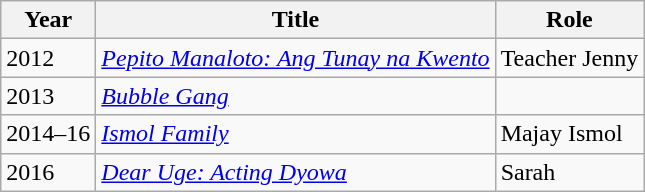<table class="wikitable sortable">
<tr>
<th>Year</th>
<th>Title</th>
<th>Role</th>
</tr>
<tr>
<td>2012</td>
<td><em><a href='#'>Pepito Manaloto: Ang Tunay na Kwento</a></em></td>
<td>Teacher Jenny</td>
</tr>
<tr>
<td>2013</td>
<td><em><a href='#'>Bubble Gang</a></em></td>
<td></td>
</tr>
<tr>
<td>2014–16</td>
<td><em><a href='#'>Ismol Family</a></em></td>
<td>Majay Ismol</td>
</tr>
<tr>
<td>2016</td>
<td><em><a href='#'>Dear Uge: Acting Dyowa</a></em></td>
<td>Sarah</td>
</tr>
</table>
